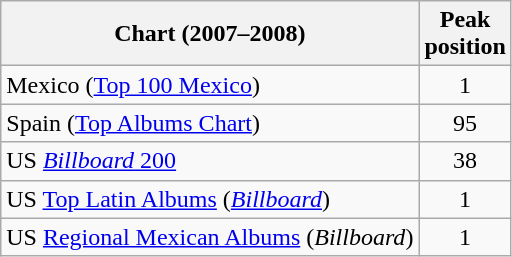<table class="wikitable">
<tr>
<th align="left">Chart (2007–2008)</th>
<th align="left">Peak<br>position</th>
</tr>
<tr>
<td align="left">Mexico (<a href='#'>Top 100 Mexico</a>)</td>
<td align="center">1</td>
</tr>
<tr>
<td align="left">Spain (<a href='#'>Top Albums Chart</a>)</td>
<td align="center">95</td>
</tr>
<tr>
<td align="left">US <a href='#'><em>Billboard</em> 200</a></td>
<td align="center">38</td>
</tr>
<tr>
<td align="left">US <a href='#'>Top Latin Albums</a> (<a href='#'><em>Billboard</em></a>)</td>
<td align="center">1</td>
</tr>
<tr>
<td align="left">US <a href='#'>Regional Mexican Albums</a> (<em>Billboard</em>)</td>
<td align="center">1</td>
</tr>
</table>
